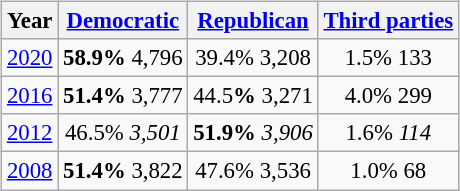<table class="wikitable" style="float:right; margin:1em; font-size:95%;">
<tr>
<th>Year</th>
<th><a href='#'>Democratic</a></th>
<th><a href='#'>Republican</a></th>
<th><a href='#'>Third parties</a></th>
</tr>
<tr>
<td align="center" ><a href='#'>2020</a></td>
<td align="center" ><strong>58.9%</strong> 4,796</td>
<td align="center" >39.4% 3,208</td>
<td align="center" >1.5% 133</td>
</tr>
<tr>
<td align="center" ><a href='#'>2016</a></td>
<td align="center" ><strong>51.4%</strong> 3,777</td>
<td align="center" >44.5<strong>%</strong> 3,271</td>
<td align="center" >4.0% 299</td>
</tr>
<tr>
<td align="center" ><a href='#'>2012</a></td>
<td align="center" >46.5% <em>3,501</em></td>
<td align="center" ><strong>51.9%</strong> <em>3,906</em></td>
<td align="center" >1.6% <em>114</em></td>
</tr>
<tr>
<td align="center" ><a href='#'>2008</a></td>
<td align="center" ><strong>51.4%</strong> 3,822</td>
<td align="center" >47.6% 3,536</td>
<td align="center" >1.0% 68</td>
</tr>
</table>
